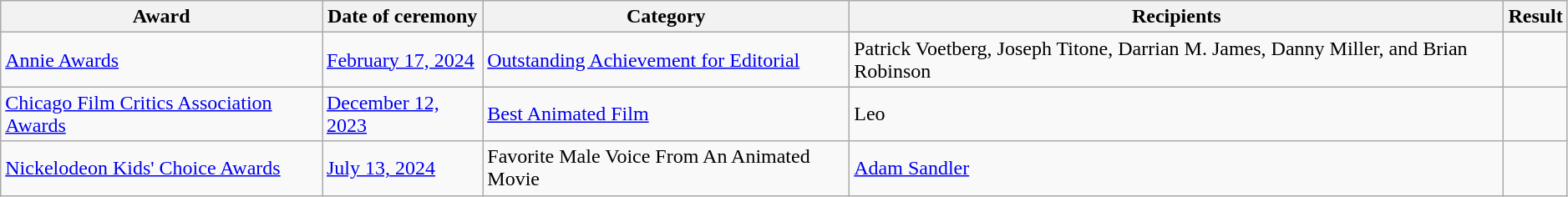<table class="wikitable sortable plainrowheaders" style="width: 99%;">
<tr>
<th scope="col">Award</th>
<th scope="col">Date of ceremony</th>
<th scope="col">Category</th>
<th scope="col">Recipients</th>
<th scope="col">Result</th>
</tr>
<tr>
<td><a href='#'>Annie Awards</a></td>
<td><a href='#'>February 17, 2024</a></td>
<td><a href='#'>Outstanding Achievement for Editorial</a></td>
<td>Patrick Voetberg, Joseph Titone, Darrian M. James, Danny Miller, and Brian Robinson</td>
<td></td>
</tr>
<tr>
<td><a href='#'>Chicago Film Critics Association Awards</a></td>
<td><a href='#'>December 12, 2023</a></td>
<td><a href='#'>Best Animated Film</a></td>
<td>Leo</td>
<td></td>
</tr>
<tr>
<td><a href='#'>Nickelodeon Kids' Choice Awards</a></td>
<td><a href='#'>July 13, 2024</a></td>
<td>Favorite Male Voice From An Animated Movie</td>
<td><a href='#'>Adam Sandler</a></td>
<td></td>
</tr>
</table>
